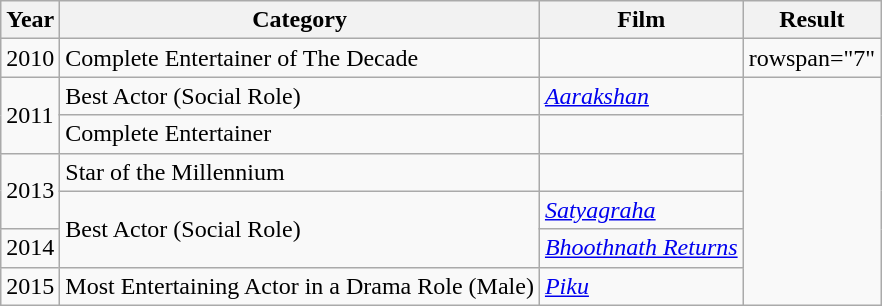<table class="wikitable sortable">
<tr>
<th>Year</th>
<th>Category</th>
<th>Film</th>
<th>Result</th>
</tr>
<tr>
<td>2010</td>
<td>Complete Entertainer of The Decade</td>
<td></td>
<td>rowspan="7" </td>
</tr>
<tr>
<td rowspan="2">2011</td>
<td>Best Actor (Social Role)</td>
<td><em><a href='#'>Aarakshan</a></em></td>
</tr>
<tr>
<td>Complete Entertainer</td>
<td></td>
</tr>
<tr>
<td rowspan="2">2013</td>
<td>Star of the Millennium</td>
<td></td>
</tr>
<tr>
<td rowspan="2">Best Actor (Social Role)</td>
<td><em><a href='#'>Satyagraha</a></em></td>
</tr>
<tr>
<td>2014</td>
<td><em><a href='#'>Bhoothnath Returns</a></em></td>
</tr>
<tr>
<td>2015</td>
<td>Most Entertaining Actor in a Drama Role (Male)</td>
<td><em><a href='#'>Piku</a></em></td>
</tr>
</table>
